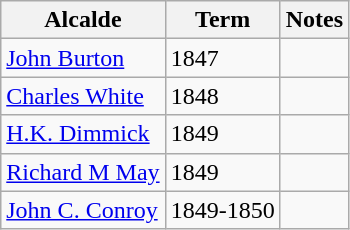<table class="wikitable">
<tr>
<th>Alcalde</th>
<th>Term</th>
<th>Notes</th>
</tr>
<tr>
<td><a href='#'>John Burton</a></td>
<td>1847</td>
<td></td>
</tr>
<tr>
<td><a href='#'>Charles White</a></td>
<td>1848</td>
<td></td>
</tr>
<tr>
<td><a href='#'>H.K. Dimmick</a></td>
<td>1849</td>
<td></td>
</tr>
<tr>
<td><a href='#'>Richard M May</a></td>
<td>1849</td>
<td></td>
</tr>
<tr>
<td><a href='#'>John C. Conroy</a></td>
<td>1849-1850</td>
<td></td>
</tr>
</table>
